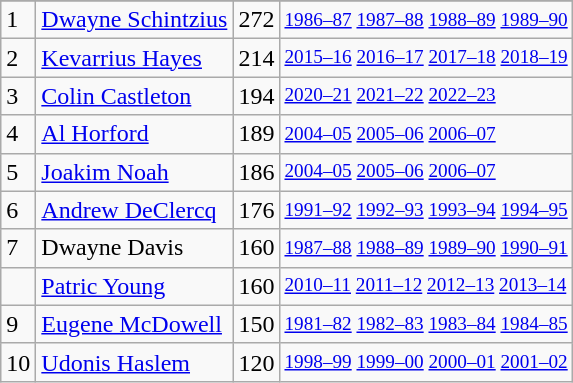<table class="wikitable">
<tr>
</tr>
<tr>
<td>1</td>
<td><a href='#'>Dwayne Schintzius</a></td>
<td>272</td>
<td style="font-size:80%;"><a href='#'>1986–87</a> <a href='#'>1987–88</a> <a href='#'>1988–89</a> <a href='#'>1989–90</a></td>
</tr>
<tr>
<td>2</td>
<td><a href='#'>Kevarrius Hayes</a></td>
<td>214</td>
<td style="font-size:80%;"><a href='#'>2015–16</a> <a href='#'>2016–17</a> <a href='#'>2017–18</a> <a href='#'>2018–19</a></td>
</tr>
<tr>
<td>3</td>
<td><a href='#'>Colin Castleton</a></td>
<td>194</td>
<td style="font-size:80%;"><a href='#'>2020–21</a> <a href='#'>2021–22</a> <a href='#'>2022–23</a></td>
</tr>
<tr>
<td>4</td>
<td><a href='#'>Al Horford</a></td>
<td>189</td>
<td style="font-size:80%;"><a href='#'>2004–05</a> <a href='#'>2005–06</a> <a href='#'>2006–07</a></td>
</tr>
<tr>
<td>5</td>
<td><a href='#'>Joakim Noah</a></td>
<td>186</td>
<td style="font-size:80%;"><a href='#'>2004–05</a> <a href='#'>2005–06</a> <a href='#'>2006–07</a></td>
</tr>
<tr>
<td>6</td>
<td><a href='#'>Andrew DeClercq</a></td>
<td>176</td>
<td style="font-size:80%;"><a href='#'>1991–92</a> <a href='#'>1992–93</a> <a href='#'>1993–94</a> <a href='#'>1994–95</a></td>
</tr>
<tr>
<td>7</td>
<td>Dwayne Davis</td>
<td>160</td>
<td style="font-size:80%;"><a href='#'>1987–88</a> <a href='#'>1988–89</a> <a href='#'>1989–90</a> <a href='#'>1990–91</a></td>
</tr>
<tr>
<td></td>
<td><a href='#'>Patric Young</a></td>
<td>160</td>
<td style="font-size:80%;"><a href='#'>2010–11</a> <a href='#'>2011–12</a> <a href='#'>2012–13</a> <a href='#'>2013–14</a></td>
</tr>
<tr>
<td>9</td>
<td><a href='#'>Eugene McDowell</a></td>
<td>150</td>
<td style="font-size:80%;"><a href='#'>1981–82</a> <a href='#'>1982–83</a> <a href='#'>1983–84</a> <a href='#'>1984–85</a></td>
</tr>
<tr>
<td>10</td>
<td><a href='#'>Udonis Haslem</a></td>
<td>120</td>
<td style="font-size:80%;"><a href='#'>1998–99</a> <a href='#'>1999–00</a> <a href='#'>2000–01</a> <a href='#'>2001–02</a></td>
</tr>
</table>
